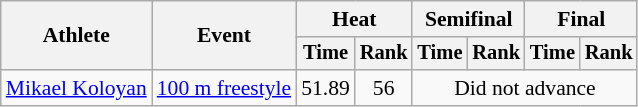<table class=wikitable style="font-size:90%">
<tr>
<th rowspan="2">Athlete</th>
<th rowspan="2">Event</th>
<th colspan="2">Heat</th>
<th colspan="2">Semifinal</th>
<th colspan="2">Final</th>
</tr>
<tr style="font-size:95%">
<th>Time</th>
<th>Rank</th>
<th>Time</th>
<th>Rank</th>
<th>Time</th>
<th>Rank</th>
</tr>
<tr align=center>
<td align=left><a href='#'>Mikael Koloyan</a></td>
<td align=left><a href='#'>100 m freestyle</a></td>
<td>51.89</td>
<td>56</td>
<td colspan=4>Did not advance</td>
</tr>
</table>
